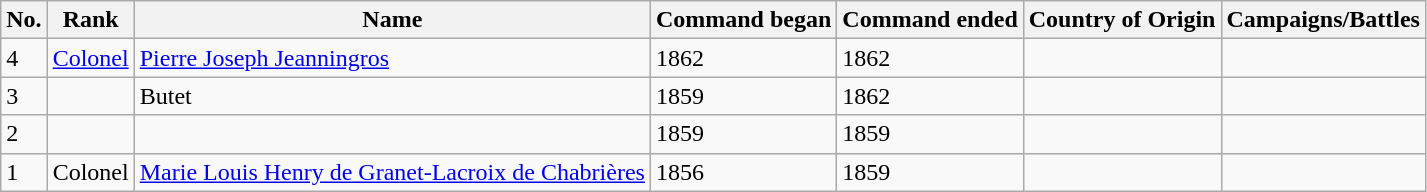<table class="wikitable sortable">
<tr>
<th>No.</th>
<th>Rank</th>
<th>Name</th>
<th>Command began</th>
<th>Command ended</th>
<th>Country of Origin</th>
<th>Campaigns/Battles</th>
</tr>
<tr>
<td>4</td>
<td><a href='#'>Colonel</a></td>
<td><a href='#'>Pierre Joseph Jeanningros</a></td>
<td>1862</td>
<td>1862</td>
<td></td>
<td></td>
</tr>
<tr>
<td>3</td>
<td></td>
<td>Butet</td>
<td>1859</td>
<td>1862</td>
<td></td>
<td></td>
</tr>
<tr>
<td>2</td>
<td></td>
<td></td>
<td>1859</td>
<td>1859</td>
<td></td>
<td></td>
</tr>
<tr>
<td>1</td>
<td>Colonel</td>
<td><a href='#'>Marie Louis Henry de Granet-Lacroix de Chabrières</a></td>
<td>1856</td>
<td>1859</td>
<td></td>
<td></td>
</tr>
</table>
